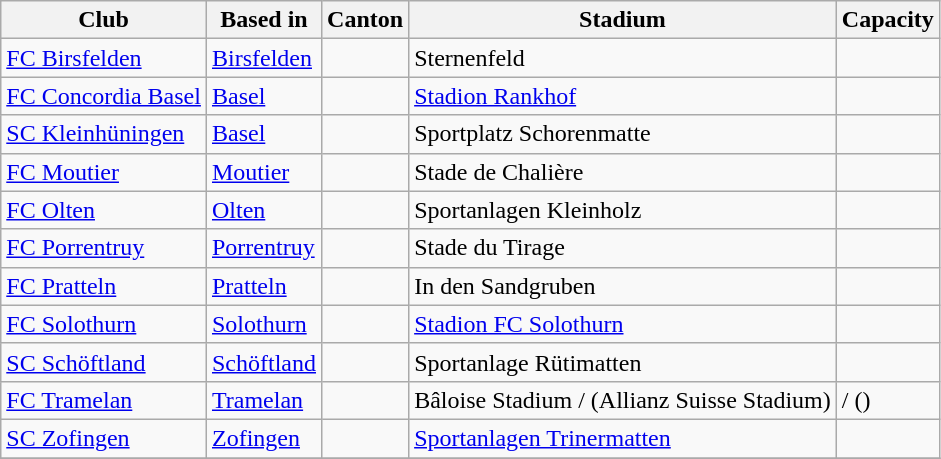<table class="wikitable">
<tr>
<th>Club</th>
<th>Based in</th>
<th>Canton</th>
<th>Stadium</th>
<th>Capacity</th>
</tr>
<tr>
<td><a href='#'>FC Birsfelden</a></td>
<td><a href='#'>Birsfelden</a></td>
<td></td>
<td>Sternenfeld</td>
<td></td>
</tr>
<tr>
<td><a href='#'>FC Concordia Basel</a></td>
<td><a href='#'>Basel</a></td>
<td></td>
<td><a href='#'>Stadion Rankhof</a></td>
<td></td>
</tr>
<tr>
<td><a href='#'>SC Kleinhüningen</a></td>
<td><a href='#'>Basel</a></td>
<td></td>
<td>Sportplatz Schorenmatte</td>
<td></td>
</tr>
<tr>
<td><a href='#'>FC Moutier</a></td>
<td><a href='#'>Moutier</a></td>
<td></td>
<td>Stade de Chalière</td>
<td></td>
</tr>
<tr>
<td><a href='#'>FC Olten</a></td>
<td><a href='#'>Olten</a></td>
<td></td>
<td>Sportanlagen Kleinholz</td>
<td></td>
</tr>
<tr>
<td><a href='#'>FC Porrentruy</a></td>
<td><a href='#'>Porrentruy</a></td>
<td></td>
<td>Stade du Tirage</td>
<td></td>
</tr>
<tr>
<td><a href='#'>FC Pratteln</a></td>
<td><a href='#'>Pratteln</a></td>
<td></td>
<td>In den Sandgruben</td>
<td></td>
</tr>
<tr>
<td><a href='#'>FC Solothurn</a></td>
<td><a href='#'>Solothurn</a></td>
<td></td>
<td><a href='#'>Stadion FC Solothurn</a></td>
<td></td>
</tr>
<tr>
<td><a href='#'>SC Schöftland</a></td>
<td><a href='#'>Schöftland</a></td>
<td></td>
<td>Sportanlage Rütimatten</td>
<td></td>
</tr>
<tr>
<td><a href='#'>FC Tramelan</a></td>
<td><a href='#'>Tramelan</a></td>
<td></td>
<td>Bâloise Stadium / (Allianz Suisse Stadium)</td>
<td> / ()</td>
</tr>
<tr>
<td><a href='#'>SC Zofingen</a></td>
<td><a href='#'>Zofingen</a></td>
<td></td>
<td><a href='#'>Sportanlagen Trinermatten</a></td>
<td></td>
</tr>
<tr>
</tr>
</table>
